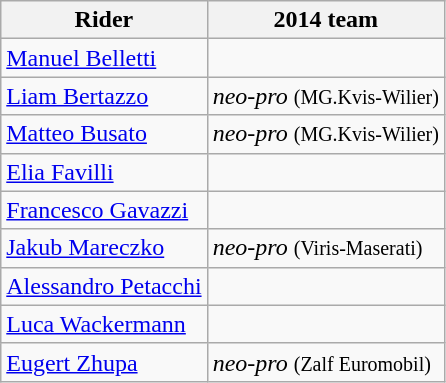<table class="wikitable">
<tr>
<th>Rider</th>
<th>2014 team</th>
</tr>
<tr>
<td><a href='#'>Manuel Belletti</a></td>
<td></td>
</tr>
<tr>
<td><a href='#'>Liam Bertazzo</a></td>
<td><em>neo-pro</em> <small>(MG.Kvis-Wilier)</small></td>
</tr>
<tr>
<td><a href='#'>Matteo Busato</a></td>
<td><em>neo-pro</em> <small>(MG.Kvis-Wilier)</small></td>
</tr>
<tr>
<td><a href='#'>Elia Favilli</a></td>
<td></td>
</tr>
<tr>
<td><a href='#'>Francesco Gavazzi</a></td>
<td></td>
</tr>
<tr>
<td><a href='#'>Jakub Mareczko</a></td>
<td><em>neo-pro</em> <small>(Viris-Maserati)</small></td>
</tr>
<tr>
<td><a href='#'>Alessandro Petacchi</a></td>
<td></td>
</tr>
<tr>
<td><a href='#'>Luca Wackermann</a></td>
<td></td>
</tr>
<tr>
<td><a href='#'>Eugert Zhupa</a></td>
<td><em>neo-pro</em> <small>(Zalf Euromobil)</small></td>
</tr>
</table>
